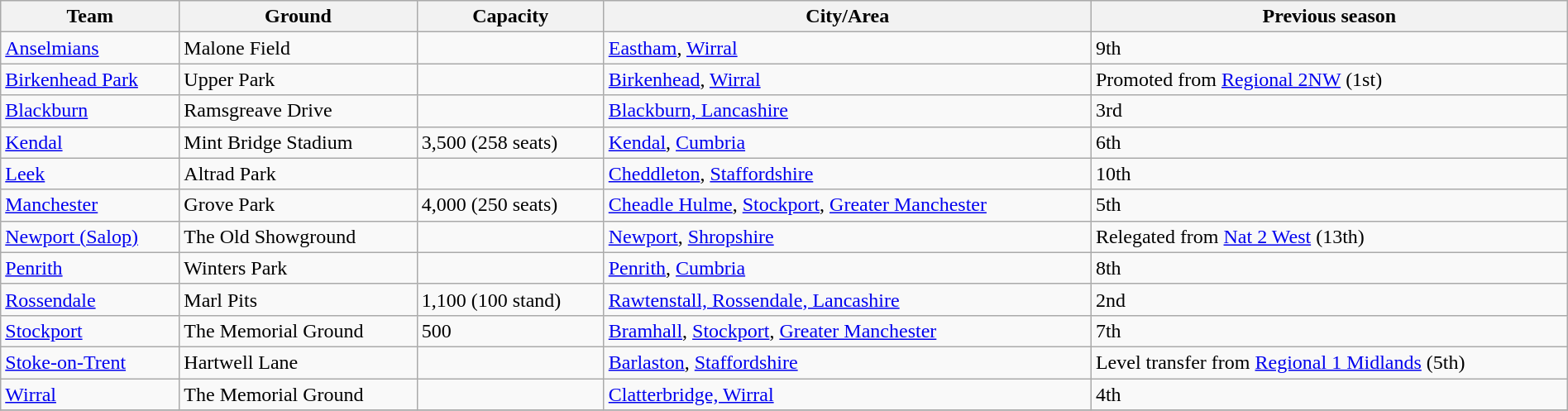<table class="wikitable sortable" width=100%>
<tr>
<th>Team</th>
<th>Ground</th>
<th>Capacity</th>
<th>City/Area</th>
<th>Previous season</th>
</tr>
<tr>
<td><a href='#'>Anselmians</a></td>
<td>Malone Field</td>
<td></td>
<td><a href='#'>Eastham</a>, <a href='#'>Wirral</a></td>
<td>9th</td>
</tr>
<tr>
<td><a href='#'>Birkenhead Park</a></td>
<td>Upper Park</td>
<td></td>
<td><a href='#'>Birkenhead</a>, <a href='#'>Wirral</a></td>
<td>Promoted from <a href='#'>Regional 2NW</a> (1st)</td>
</tr>
<tr>
<td><a href='#'>Blackburn</a></td>
<td>Ramsgreave Drive</td>
<td></td>
<td><a href='#'>Blackburn, Lancashire</a></td>
<td>3rd</td>
</tr>
<tr>
<td><a href='#'>Kendal</a></td>
<td>Mint Bridge Stadium</td>
<td>3,500 (258 seats)</td>
<td><a href='#'>Kendal</a>, <a href='#'>Cumbria</a></td>
<td>6th</td>
</tr>
<tr>
<td><a href='#'>Leek</a></td>
<td>Altrad Park</td>
<td></td>
<td><a href='#'>Cheddleton</a>, <a href='#'>Staffordshire</a></td>
<td>10th</td>
</tr>
<tr>
<td><a href='#'>Manchester</a></td>
<td>Grove Park</td>
<td>4,000 (250 seats)</td>
<td><a href='#'>Cheadle Hulme</a>, <a href='#'>Stockport</a>, <a href='#'>Greater Manchester</a></td>
<td>5th</td>
</tr>
<tr>
<td><a href='#'>Newport (Salop)</a></td>
<td>The Old Showground</td>
<td></td>
<td><a href='#'>Newport</a>, <a href='#'>Shropshire</a></td>
<td>Relegated from <a href='#'>Nat 2 West</a> (13th)</td>
</tr>
<tr>
<td><a href='#'>Penrith</a></td>
<td>Winters Park</td>
<td></td>
<td><a href='#'>Penrith</a>, <a href='#'>Cumbria</a></td>
<td>8th</td>
</tr>
<tr>
<td><a href='#'>Rossendale</a></td>
<td>Marl Pits</td>
<td>1,100 (100 stand)</td>
<td><a href='#'>Rawtenstall, Rossendale, Lancashire</a></td>
<td>2nd</td>
</tr>
<tr>
<td><a href='#'>Stockport</a></td>
<td>The Memorial Ground</td>
<td>500</td>
<td><a href='#'>Bramhall</a>, <a href='#'>Stockport</a>, <a href='#'>Greater Manchester</a></td>
<td>7th</td>
</tr>
<tr>
<td><a href='#'>Stoke-on-Trent</a></td>
<td>Hartwell Lane</td>
<td></td>
<td><a href='#'>Barlaston</a>, <a href='#'>Staffordshire</a></td>
<td>Level transfer from <a href='#'>Regional 1 Midlands</a> (5th)</td>
</tr>
<tr>
<td><a href='#'>Wirral</a></td>
<td>The Memorial Ground</td>
<td></td>
<td><a href='#'>Clatterbridge, Wirral</a></td>
<td>4th</td>
</tr>
<tr>
</tr>
</table>
